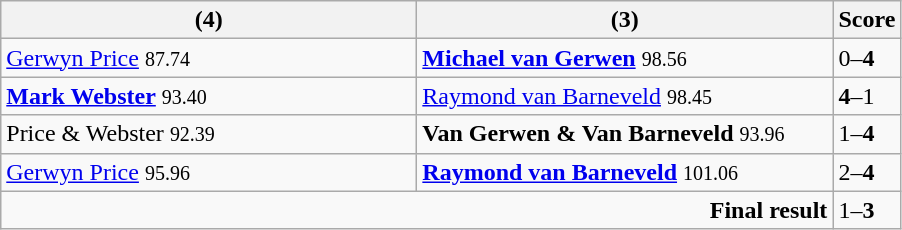<table class="wikitable">
<tr>
<th width=270> (4)</th>
<th width=270><strong></strong> (3)</th>
<th>Score</th>
</tr>
<tr>
<td><a href='#'>Gerwyn Price</a> <small><span>87.74</span></small></td>
<td><strong><a href='#'>Michael van Gerwen</a></strong> <small><span>98.56</span></small></td>
<td>0–<strong>4</strong></td>
</tr>
<tr>
<td><strong><a href='#'>Mark Webster</a></strong> <small><span>93.40</span></small></td>
<td><a href='#'>Raymond van Barneveld</a> <small><span>98.45</span></small></td>
<td><strong>4</strong>–1</td>
</tr>
<tr>
<td>Price & Webster <small><span>92.39</span></small></td>
<td><strong>Van Gerwen & Van Barneveld</strong> <small><span>93.96</span></small></td>
<td>1–<strong>4</strong></td>
</tr>
<tr>
<td><a href='#'>Gerwyn Price</a> <small><span>95.96</span></small></td>
<td><strong><a href='#'>Raymond van Barneveld</a></strong> <small><span>101.06</span></small></td>
<td>2–<strong>4</strong></td>
</tr>
<tr>
<td colspan="2" align="right"><strong>Final result</strong></td>
<td>1–<strong>3</strong></td>
</tr>
</table>
